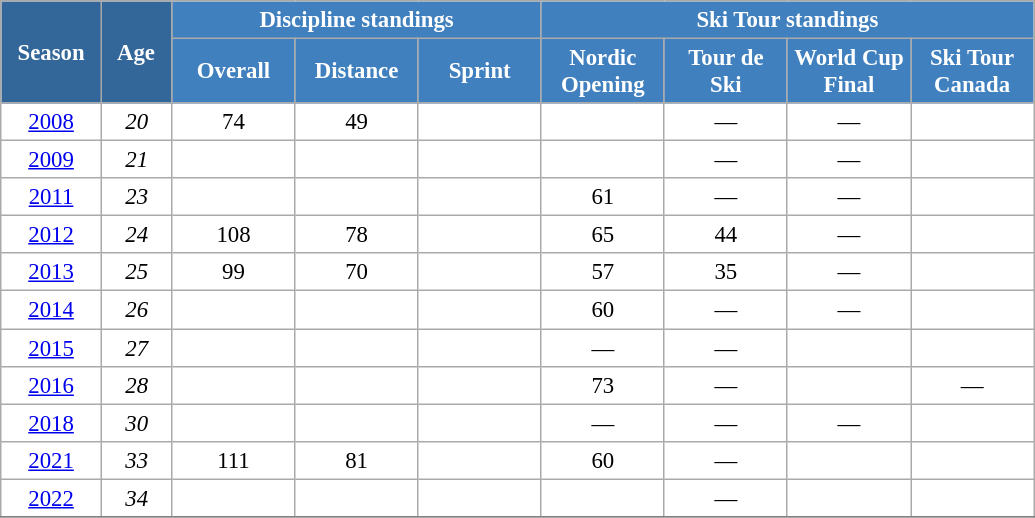<table class="wikitable" style="font-size:95%; text-align:center; border:grey solid 1px; border-collapse:collapse; background:#ffffff;">
<tr>
<th style="background-color:#369; color:white; width:60px;" rowspan="2"> Season </th>
<th style="background-color:#369; color:white; width:40px;" rowspan="2"> Age </th>
<th style="background-color:#4180be; color:white;" colspan="3">Discipline standings</th>
<th style="background-color:#4180be; color:white;" colspan="4">Ski Tour standings</th>
</tr>
<tr>
<th style="background-color:#4180be; color:white; width:75px;">Overall</th>
<th style="background-color:#4180be; color:white; width:75px;">Distance</th>
<th style="background-color:#4180be; color:white; width:75px;">Sprint</th>
<th style="background-color:#4180be; color:white; width:75px;">Nordic<br>Opening</th>
<th style="background-color:#4180be; color:white; width:75px;">Tour de<br>Ski</th>
<th style="background-color:#4180be; color:white; width:75px;">World Cup<br>Final</th>
<th style="background-color:#4180be; color:white; width:75px;">Ski Tour<br>Canada</th>
</tr>
<tr>
<td><a href='#'>2008</a></td>
<td><em>20</em></td>
<td>74</td>
<td>49</td>
<td></td>
<td></td>
<td>—</td>
<td>—</td>
<td></td>
</tr>
<tr>
<td><a href='#'>2009</a></td>
<td><em>21</em></td>
<td></td>
<td></td>
<td></td>
<td></td>
<td>—</td>
<td>—</td>
<td></td>
</tr>
<tr>
<td><a href='#'>2011</a></td>
<td><em>23</em></td>
<td></td>
<td></td>
<td></td>
<td>61</td>
<td>—</td>
<td>—</td>
<td></td>
</tr>
<tr>
<td><a href='#'>2012</a></td>
<td><em>24</em></td>
<td>108</td>
<td>78</td>
<td></td>
<td>65</td>
<td>44</td>
<td>—</td>
<td></td>
</tr>
<tr>
<td><a href='#'>2013</a></td>
<td><em>25</em></td>
<td>99</td>
<td>70</td>
<td></td>
<td>57</td>
<td>35</td>
<td>—</td>
<td></td>
</tr>
<tr>
<td><a href='#'>2014</a></td>
<td><em>26</em></td>
<td></td>
<td></td>
<td></td>
<td>60</td>
<td>—</td>
<td>—</td>
<td></td>
</tr>
<tr>
<td><a href='#'>2015</a></td>
<td><em>27</em></td>
<td></td>
<td></td>
<td></td>
<td>—</td>
<td>—</td>
<td></td>
<td></td>
</tr>
<tr>
<td><a href='#'>2016</a></td>
<td><em>28</em></td>
<td></td>
<td></td>
<td></td>
<td>73</td>
<td>—</td>
<td></td>
<td>—</td>
</tr>
<tr>
<td><a href='#'>2018</a></td>
<td><em>30</em></td>
<td></td>
<td></td>
<td></td>
<td>—</td>
<td>—</td>
<td>—</td>
<td></td>
</tr>
<tr>
<td><a href='#'>2021</a></td>
<td><em>33</em></td>
<td>111</td>
<td>81</td>
<td></td>
<td>60</td>
<td>—</td>
<td></td>
<td></td>
</tr>
<tr>
<td><a href='#'>2022</a></td>
<td><em>34</em></td>
<td></td>
<td></td>
<td></td>
<td></td>
<td>—</td>
<td></td>
<td></td>
</tr>
<tr>
</tr>
</table>
